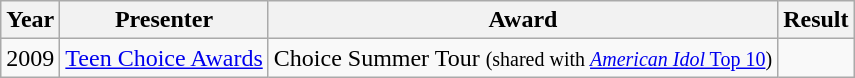<table class="wikitable">
<tr>
<th>Year</th>
<th>Presenter</th>
<th>Award</th>
<th>Result</th>
</tr>
<tr>
<td>2009</td>
<td><a href='#'>Teen Choice Awards</a></td>
<td>Choice Summer Tour <small>(shared with <a href='#'><em>American Idol</em> Top 10</a>)</small></td>
<td></td>
</tr>
</table>
